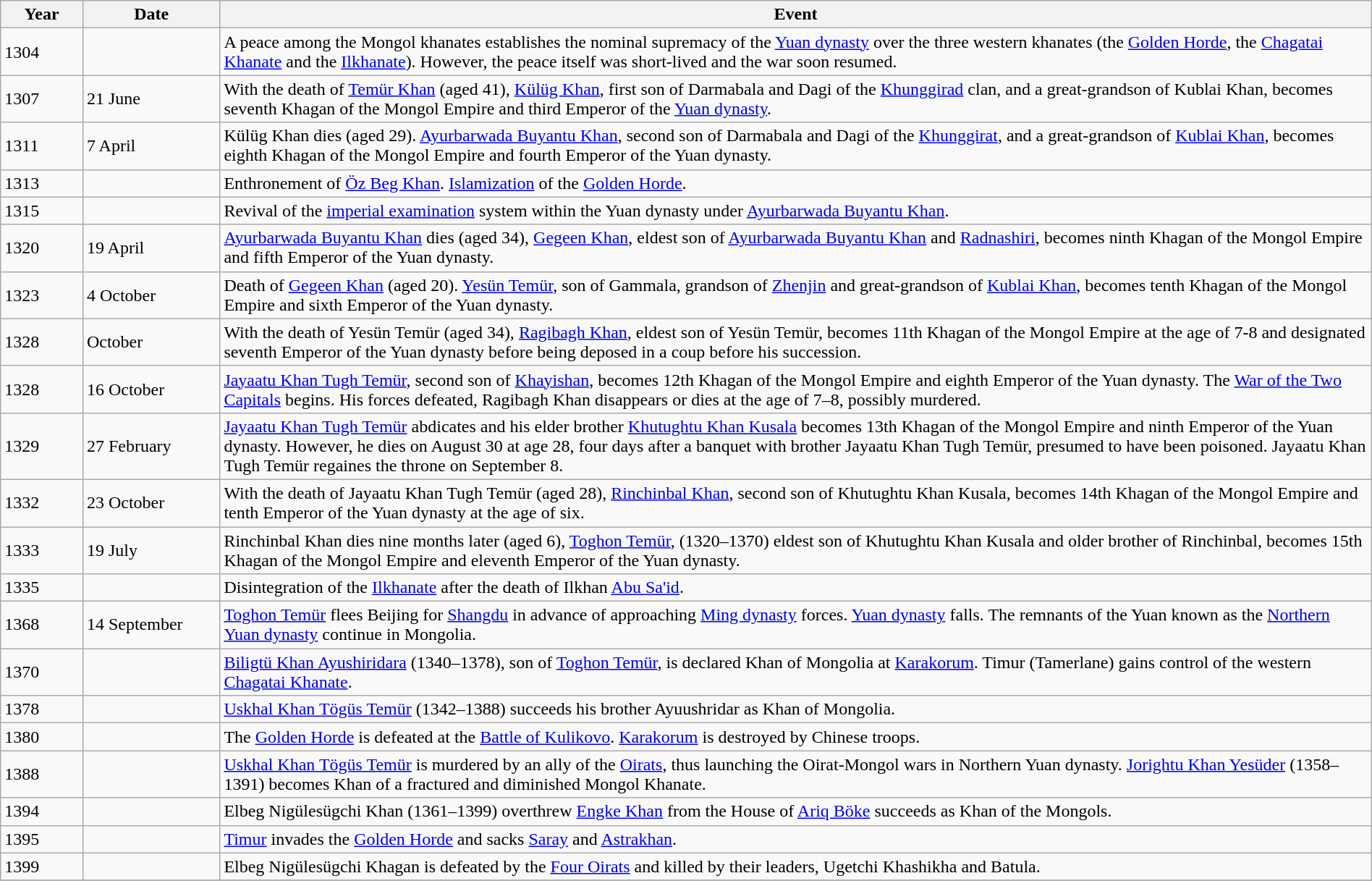<table class="wikitable" width="100%">
<tr>
<th style="width:6%">Year</th>
<th style="width:10%">Date</th>
<th>Event</th>
</tr>
<tr>
<td>1304</td>
<td></td>
<td>A peace among the Mongol khanates establishes the nominal supremacy of the <a href='#'>Yuan dynasty</a> over the three western khanates (the <a href='#'>Golden Horde</a>, the <a href='#'>Chagatai Khanate</a> and the <a href='#'>Ilkhanate</a>). However, the peace itself was short-lived and the war soon resumed.</td>
</tr>
<tr>
<td>1307</td>
<td>21 June</td>
<td>With the death of <a href='#'>Temür Khan</a> (aged 41), <a href='#'>Külüg Khan</a>, first son of Darmabala and Dagi of the <a href='#'>Khunggirad</a> clan,  and a great-grandson of Kublai Khan, becomes seventh Khagan of the Mongol Empire and third Emperor of the <a href='#'>Yuan dynasty</a>.</td>
</tr>
<tr>
<td>1311</td>
<td>7 April</td>
<td>Külüg Khan dies (aged 29). <a href='#'>Ayurbarwada Buyantu Khan</a>, second son of Darmabala and Dagi of the <a href='#'>Khunggirat</a>, and a great-grandson of <a href='#'>Kublai Khan</a>, becomes eighth Khagan of the Mongol Empire and fourth Emperor of the Yuan dynasty.</td>
</tr>
<tr>
<td>1313</td>
<td></td>
<td>Enthronement of <a href='#'>Öz Beg Khan</a>. <a href='#'>Islamization</a> of the <a href='#'>Golden Horde</a>.</td>
</tr>
<tr>
<td>1315</td>
<td></td>
<td>Revival of the <a href='#'>imperial examination</a> system within the Yuan dynasty under <a href='#'>Ayurbarwada Buyantu Khan</a>.</td>
</tr>
<tr>
<td>1320</td>
<td>19 April</td>
<td><a href='#'>Ayurbarwada Buyantu Khan</a> dies (aged 34), <a href='#'>Gegeen Khan</a>, eldest son of <a href='#'>Ayurbarwada Buyantu Khan</a> and <a href='#'>Radnashiri</a>, becomes ninth Khagan of the Mongol Empire and fifth Emperor of the Yuan dynasty.</td>
</tr>
<tr>
<td>1323</td>
<td>4 October</td>
<td>Death of <a href='#'>Gegeen Khan</a> (aged 20).  <a href='#'>Yesün Temür</a>, son of Gammala, grandson of <a href='#'>Zhenjin</a> and great-grandson of <a href='#'>Kublai Khan</a>, becomes tenth Khagan of the Mongol Empire and sixth Emperor of the Yuan dynasty.</td>
</tr>
<tr>
<td>1328</td>
<td>October</td>
<td>With the death of Yesün Temür (aged 34), <a href='#'>Ragibagh Khan</a>, eldest son of Yesün Temür, becomes 11th Khagan of the Mongol Empire at the age of 7-8 and designated seventh Emperor of the Yuan dynasty before being deposed in a coup before his succession.</td>
</tr>
<tr>
<td>1328</td>
<td>16 October</td>
<td><a href='#'>Jayaatu Khan Tugh Temür</a>, second son of <a href='#'>Khayishan</a>, becomes 12th Khagan of the Mongol Empire and eighth Emperor of the Yuan dynasty. The <a href='#'>War of the Two Capitals</a> begins. His forces defeated, Ragibagh Khan disappears or dies at the age of 7–8, possibly murdered.</td>
</tr>
<tr>
<td>1329</td>
<td>27 February</td>
<td><a href='#'>Jayaatu Khan Tugh Temür</a> abdicates and his elder brother <a href='#'>Khutughtu Khan Kusala</a> becomes 13th Khagan of the Mongol Empire and ninth Emperor of the Yuan dynasty. However, he dies on August 30 at age 28, four days after a banquet with brother Jayaatu Khan Tugh Temür, presumed to have been poisoned. Jayaatu Khan Tugh Temür regaines the throne on September 8.</td>
</tr>
<tr>
<td>1332</td>
<td>23 October</td>
<td>With the death of Jayaatu Khan Tugh Temür (aged 28), <a href='#'>Rinchinbal Khan</a>, second son of Khutughtu Khan Kusala, becomes 14th Khagan of the Mongol Empire and tenth Emperor of the Yuan dynasty at the age of six.</td>
</tr>
<tr>
<td>1333</td>
<td>19 July</td>
<td>Rinchinbal Khan dies nine months later (aged 6), <a href='#'>Toghon Temür</a>, (1320–1370) eldest son of Khutughtu Khan Kusala and older brother of Rinchinbal, becomes 15th Khagan of the Mongol Empire and eleventh Emperor of the Yuan dynasty.</td>
</tr>
<tr>
<td>1335</td>
<td></td>
<td>Disintegration of the <a href='#'>Ilkhanate</a> after the death of Ilkhan <a href='#'>Abu Sa'id</a>.</td>
</tr>
<tr>
<td>1368</td>
<td>14 September</td>
<td><a href='#'>Toghon Temür</a> flees Beijing for <a href='#'>Shangdu</a> in advance of approaching <a href='#'>Ming dynasty</a> forces.  <a href='#'>Yuan dynasty</a> falls. The remnants of the Yuan known as the <a href='#'>Northern Yuan dynasty</a> continue in Mongolia.</td>
</tr>
<tr>
<td>1370</td>
<td></td>
<td><a href='#'>Biligtü Khan Ayushiridara</a> (1340–1378), son of <a href='#'>Toghon Temür</a>, is declared Khan of Mongolia at <a href='#'>Karakorum</a>. Timur (Tamerlane) gains control of the western <a href='#'>Chagatai Khanate</a>.</td>
</tr>
<tr>
<td>1378</td>
<td></td>
<td><a href='#'>Uskhal Khan Tögüs Temür</a> (1342–1388) succeeds his brother Ayuushridar as Khan of Mongolia.</td>
</tr>
<tr>
<td>1380</td>
<td></td>
<td>The <a href='#'>Golden Horde</a> is defeated at the <a href='#'>Battle of Kulikovo</a>.  <a href='#'>Karakorum</a> is destroyed by Chinese troops.</td>
</tr>
<tr>
<td>1388</td>
<td></td>
<td><a href='#'>Uskhal Khan Tögüs Temür</a> is murdered by an ally of the <a href='#'>Oirats</a>, thus launching the Oirat-Mongol wars in Northern Yuan dynasty. <a href='#'>Jorightu Khan Yesüder</a> (1358–1391) becomes Khan of a fractured and diminished Mongol Khanate.</td>
</tr>
<tr>
<td>1394</td>
<td></td>
<td>Elbeg Nigülesügchi Khan (1361–1399) overthrew <a href='#'>Engke Khan</a> from the House of <a href='#'>Ariq Böke</a> succeeds as Khan of the Mongols.</td>
</tr>
<tr>
<td>1395</td>
<td></td>
<td><a href='#'>Timur</a> invades the <a href='#'>Golden Horde</a> and sacks <a href='#'>Saray</a> and <a href='#'>Astrakhan</a>.</td>
</tr>
<tr>
<td>1399</td>
<td></td>
<td>Elbeg Nigülesügchi Khagan is defeated by the <a href='#'>Four Oirats</a> and killed by their leaders, Ugetchi Khashikha and Batula.</td>
</tr>
<tr>
</tr>
</table>
